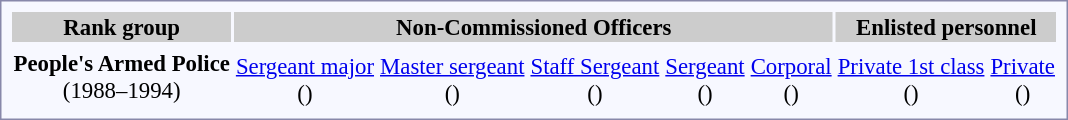<table style="border:1px solid #8888aa; background-color:#f7f8ff; padding:5px; font-size:95%; margin: 0px 12px 12px 0px;">
<tr style="background-color:#CCCCCC; width: 100%; text-align:center;">
<th>Rank group</th>
<th colspan=20>Non-Commissioned Officers</th>
<th colspan=8>Enlisted personnel</th>
</tr>
<tr style="text-align:center;">
<td rowspan=2><strong> People's Armed Police</strong><br> (1988–1994)</td>
<td colspan=6></td>
<td colspan=2></td>
<td colspan=6></td>
<td colspan=4></td>
<td colspan=2></td>
<td colspan=6></td>
<td colspan=2></td>
</tr>
<tr style="text-align:center;">
<td colspan=6><a href='#'>Sergeant major</a><br>()</td>
<td colspan=2><a href='#'>Master sergeant</a><br>()</td>
<td colspan=6><a href='#'>Staff Sergeant</a><br>()</td>
<td colspan=4><a href='#'>Sergeant</a><br>()</td>
<td colspan=2><a href='#'>Corporal</a><br>()</td>
<td colspan=6><a href='#'>Private 1st class</a><br>()</td>
<td colspan=2><a href='#'>Private</a><br>()</td>
</tr>
</table>
